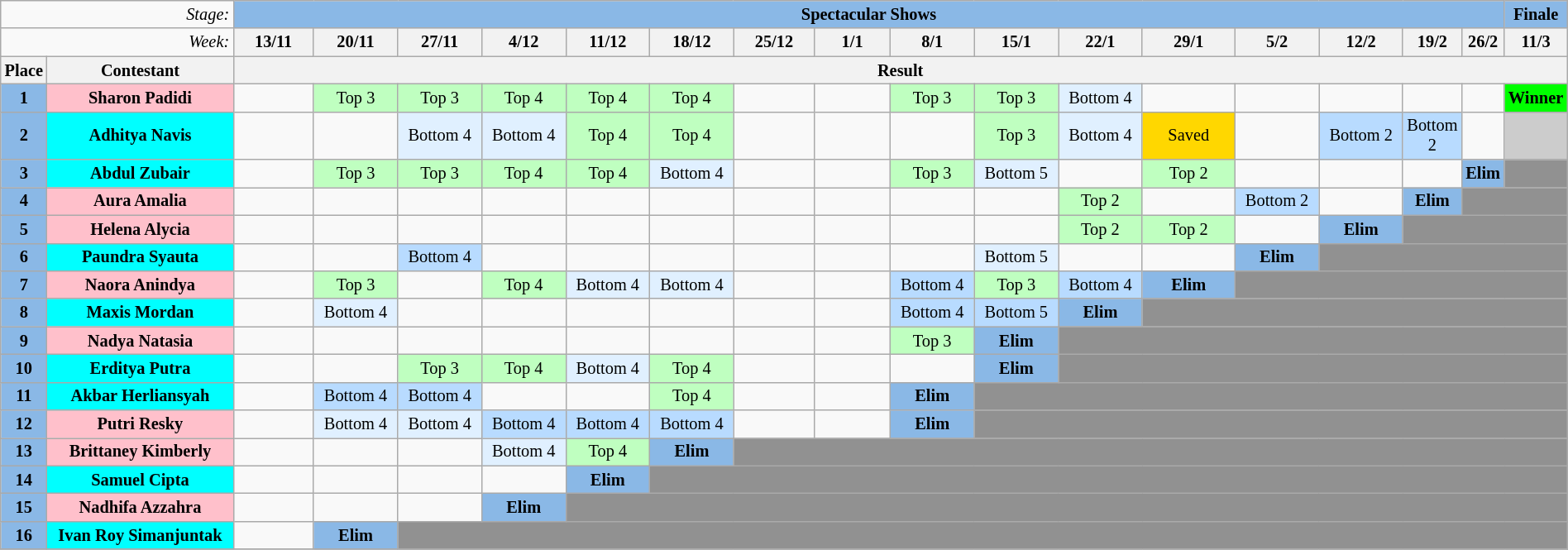<table class="wikitable" style="margin:1em auto; text-align:center; font-size:85%">
<tr>
<td colspan="2" style="text-align:right;"><em>Stage:</em></td>
<td colspan="16" style="background:#8ab8e6;"><strong>Spectacular Shows</strong></td>
<td style="background:#8ab8e6;"><strong>Finale</strong></td>
</tr>
<tr>
<td colspan="2" style="text-align:right;"><em>Week:</em></td>
<th Style="width:6%">13/11</th>
<th style="width:6%">20/11</th>
<th style="width:6%">27/11</th>
<th style="width:6%">4/12</th>
<th style="width:6%">11/12</th>
<th style="width:6%">18/12</th>
<th style="width:6%">25/12</th>
<th style="width:6%">1/1</th>
<th style="width:6%">8/1</th>
<th style="width:6%">15/1</th>
<th style="width:6%">22/1</th>
<th style="width:6%">29/1</th>
<th style="width:6%">5/2</th>
<th style="width:6%">12/2</th>
<th style="width:6%">19/2</th>
<th style="width:6%">26/2</th>
<th style="width:6%">11/3</th>
</tr>
<tr>
<th>Place</th>
<th style="width:14%">Contestant</th>
<th colspan="17">Result</th>
</tr>
<tr>
<td style="background:#8ab8e6;"><strong>1</strong></td>
<td style="background:pink;"><strong>Sharon Padidi</strong></td>
<td></td>
<td style="background:#bfffc0;">Top 3</td>
<td style="background:#bfffc0;">Top 3</td>
<td style="background:#bfffc0;">Top 4</td>
<td style="background:#bfffc0;">Top 4</td>
<td style="background:#bfffc0;">Top 4</td>
<td></td>
<td></td>
<td style="background:#bfffc0;">Top 3</td>
<td style="background:#bfffc0;">Top 3</td>
<td style="background:#e0f0ff;">Bottom 4</td>
<td></td>
<td></td>
<td></td>
<td></td>
<td></td>
<td style="background:lime"><strong>Winner</strong></td>
</tr>
<tr>
<td style="background:#8ab8e6;"><strong>2</strong></td>
<td style="background:cyan;"><strong>Adhitya Navis</strong></td>
<td></td>
<td></td>
<td style="background:#e0f0ff;">Bottom 4</td>
<td style="background:#e0f0ff;">Bottom 4</td>
<td style="background:#bfffc0;">Top 4</td>
<td style="background:#bfffc0;">Top 4</td>
<td></td>
<td></td>
<td></td>
<td style="background:#bfffc0;">Top 3</td>
<td style="background:#e0f0ff;">Bottom 4</td>
<td style="background:gold; width:7%;">Saved</td>
<td></td>
<td style="background:#b8dbff;">Bottom 2</td>
<td style="background:#b8dbff;">Bottom 2</td>
<td></td>
<td style="background:#ccc;" width:12%;"><strong></strong></td>
</tr>
<tr>
<td style="background:#8ab8e6;"><strong>3</strong></td>
<td style="background:cyan;"><strong>Abdul Zubair</strong></td>
<td></td>
<td style="background:#bfffc0;">Top 3</td>
<td style="background:#bfffc0;">Top 3</td>
<td style="background:#bfffc0;">Top 4</td>
<td style="background:#bfffc0;">Top 4</td>
<td style="background:#e0f0ff;">Bottom 4</td>
<td></td>
<td></td>
<td style="background:#bfffc0;">Top 3</td>
<td style="background:#e0f0ff;">Bottom 5</td>
<td></td>
<td style="background:#bfffc0;">Top 2</td>
<td></td>
<td></td>
<td></td>
<td style="background:#8ab8e6;"><strong>Elim</strong></td>
<td style="background:#919191;" colspan="90"></td>
</tr>
<tr>
<td style="background:#8ab8e6;"><strong>4</strong></td>
<td style="background:pink;"><strong>Aura Amalia</strong></td>
<td></td>
<td></td>
<td></td>
<td></td>
<td></td>
<td></td>
<td></td>
<td></td>
<td></td>
<td></td>
<td style="background:#bfffc0;">Top 2</td>
<td></td>
<td style="background:#b8dbff;">Bottom 2</td>
<td></td>
<td style="background:#8ab8e6;"><strong>Elim</strong></td>
<td style="background:#919191;" colspan="90"></td>
</tr>
<tr>
<td style="background:#8ab8e6;"><strong>5</strong></td>
<td style="background:pink;"><strong>Helena Alycia</strong></td>
<td></td>
<td></td>
<td></td>
<td></td>
<td></td>
<td></td>
<td></td>
<td></td>
<td></td>
<td></td>
<td style="background:#bfffc0;">Top 2</td>
<td style="background:#bfffc0;">Top 2</td>
<td></td>
<td style="background:#8ab8e6;"><strong>Elim</strong></td>
<td style="background:#919191;" colspan="90"></td>
</tr>
<tr>
<td style="background:#8ab8e6;"><strong>6</strong></td>
<td style="background:cyan;"><strong>Paundra Syauta</strong></td>
<td></td>
<td></td>
<td style="background:#b8dbff;">Bottom 4</td>
<td></td>
<td></td>
<td></td>
<td></td>
<td></td>
<td></td>
<td style="background:#e0f0ff;">Bottom 5</td>
<td></td>
<td></td>
<td style="background:#8ab8e6;"><strong>Elim</strong></td>
<td style="background:#919191;" colspan="90"></td>
</tr>
<tr>
<td style="background:#8ab8e6;"><strong>7</strong></td>
<td style="background:pink;"><strong>Naora Anindya</strong></td>
<td></td>
<td style="background:#bfffc0;">Top 3</td>
<td></td>
<td style="background:#bfffc0;">Top 4</td>
<td style="background:#e0f0ff;">Bottom 4</td>
<td style="background:#e0f0ff;">Bottom 4</td>
<td></td>
<td></td>
<td style="background:#b8dbff;">Bottom 4</td>
<td style="background:#bfffc0;">Top 3</td>
<td style="background:#b8dbff;">Bottom 4</td>
<td style="background:#8ab8e6;"><strong>Elim</strong></td>
<td style="background:#919191;" colspan="90"></td>
</tr>
<tr>
<td style="background:#8ab8e6;"><strong>8</strong></td>
<td style="background:cyan;"><strong>Maxis Mordan</strong></td>
<td></td>
<td style="background:#e0f0ff;">Bottom 4</td>
<td></td>
<td></td>
<td></td>
<td></td>
<td></td>
<td></td>
<td style="background:#b8dbff;">Bottom 4</td>
<td style="background:#b8dbff;">Bottom 5</td>
<td style="background:#8ab8e6;"><strong>Elim</strong></td>
<td style="background:#919191;" colspan="90"></td>
</tr>
<tr>
<td style="background:#8ab8e6;"><strong>9</strong></td>
<td style="background:pink;"><strong>Nadya Natasia</strong></td>
<td></td>
<td></td>
<td></td>
<td></td>
<td></td>
<td></td>
<td></td>
<td></td>
<td style="background:#bfffc0;">Top 3</td>
<td style="background:#8ab8e6;"><strong>Elim</strong></td>
<td style="background:#919191;" colspan="90"></td>
</tr>
<tr>
<td style="background:#8ab8e6;"><strong>10</strong></td>
<td style="background:cyan;"><strong>Erditya Putra</strong></td>
<td></td>
<td></td>
<td style="background:#bfffc0;">Top 3</td>
<td style="background:#bfffc0;">Top 4</td>
<td style="background:#e0f0ff;">Bottom 4</td>
<td style="background:#bfffc0;">Top 4</td>
<td></td>
<td></td>
<td></td>
<td style="background:#8ab8e6;"><strong>Elim</strong></td>
<td style="background:#919191;" colspan="90"></td>
</tr>
<tr>
<td style="background:#8ab8e6;"><strong>11</strong></td>
<td style="background:cyan;"><strong>Akbar Herliansyah</strong></td>
<td></td>
<td style="background:#b8dbff;">Bottom 4</td>
<td style="background:#b8dbff;">Bottom 4</td>
<td></td>
<td></td>
<td style="background:#bfffc0;">Top 4</td>
<td></td>
<td></td>
<td style="background:#8ab8e6;"><strong>Elim</strong></td>
<td style="background:#919191;" colspan="90"></td>
</tr>
<tr>
<td style="background:#8ab8e6;"><strong>12</strong></td>
<td style="background:pink;"><strong>Putri Resky</strong></td>
<td></td>
<td style="background:#e0f0ff;">Bottom 4</td>
<td style="background:#e0f0ff;">Bottom 4</td>
<td style="background:#b8dbff;">Bottom 4</td>
<td style="background:#b8dbff;">Bottom 4</td>
<td style="background:#b8dbff;">Bottom 4</td>
<td></td>
<td></td>
<td style="background:#8ab8e6;"><strong>Elim</strong></td>
<td style="background:#919191;" colspan="90"></td>
</tr>
<tr>
<td style="background:#8ab8e6;"><strong>13</strong></td>
<td style="background:pink;"><strong>Brittaney Kimberly</strong></td>
<td></td>
<td></td>
<td></td>
<td style="background:#e0f0ff;">Bottom 4</td>
<td style="background:#bfffc0;">Top 4</td>
<td style="background:#8ab8e6;"><strong>Elim</strong></td>
<td style="background:#919191;" colspan="90"></td>
</tr>
<tr>
<td style="background:#8ab8e6;"><strong>14</strong></td>
<td style="background:cyan;"><strong>Samuel Cipta</strong></td>
<td></td>
<td></td>
<td></td>
<td></td>
<td style="background:#8ab8e6;"><strong>Elim</strong></td>
<td style="background:#919191;" colspan="90"></td>
</tr>
<tr>
<td style="background:#8ab8e6;"><strong>15</strong></td>
<td style="background:pink;"><strong>Nadhifa Azzahra</strong></td>
<td></td>
<td></td>
<td></td>
<td style="background:#8ab8e6;"><strong>Elim</strong></td>
<td style="background:#919191;" colspan="90"></td>
</tr>
<tr>
<td style="background:#8ab8e6;"><strong>16</strong></td>
<td style="background:cyan;"><strong>Ivan Roy Simanjuntak</strong></td>
<td></td>
<td style="background:#8ab8e6;"><strong>Elim</strong></td>
<td style="background:#919191;" colspan="90"></td>
</tr>
<tr>
</tr>
</table>
